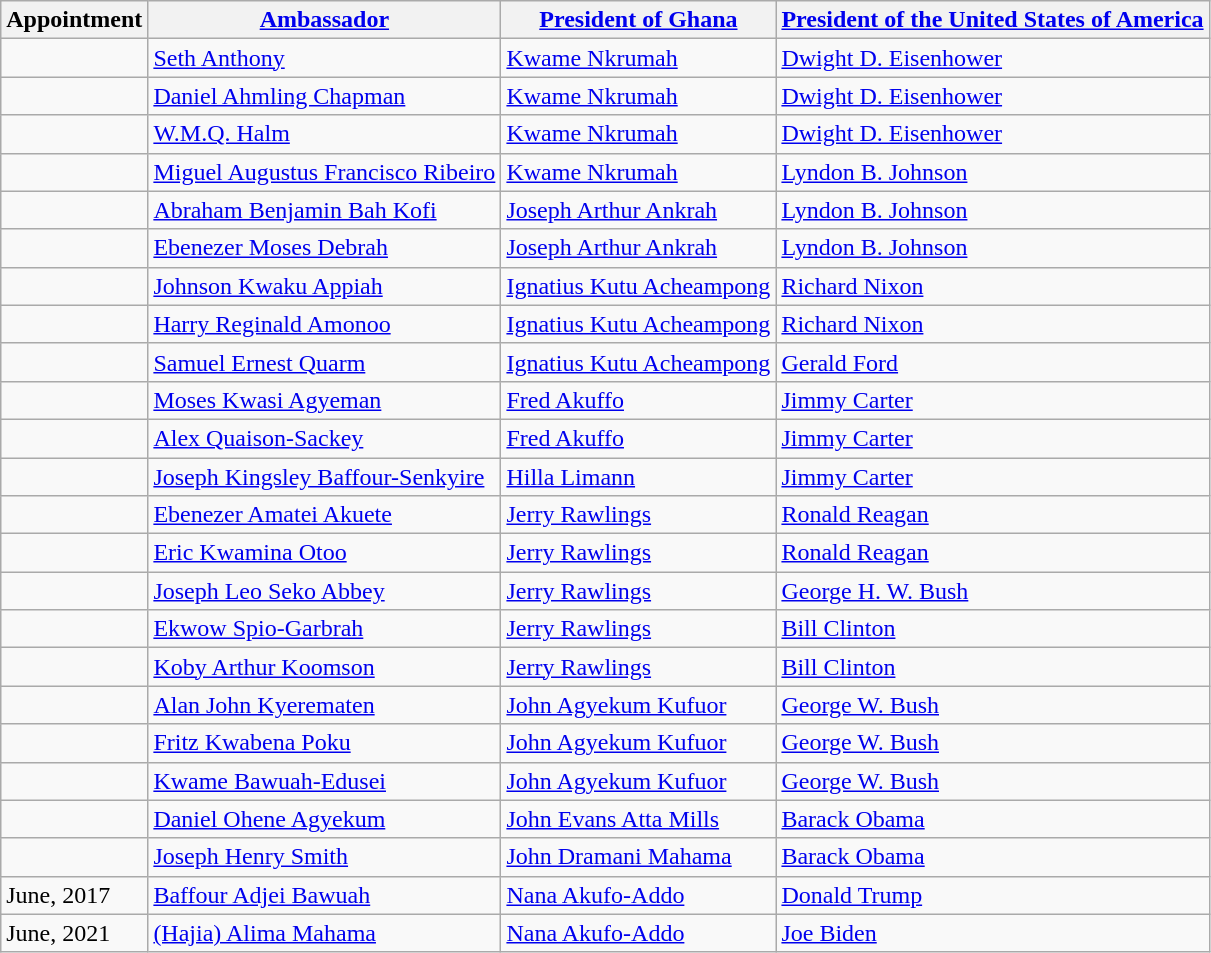<table class="wikitable sortable">
<tr>
<th>Appointment</th>
<th><a href='#'>Ambassador</a></th>
<th><a href='#'>President of Ghana</a></th>
<th><a href='#'>President of the United States of America</a></th>
</tr>
<tr>
<td></td>
<td><a href='#'>Seth Anthony</a></td>
<td><a href='#'>Kwame Nkrumah</a></td>
<td><a href='#'>Dwight D. Eisenhower</a></td>
</tr>
<tr>
<td></td>
<td><a href='#'>Daniel Ahmling Chapman</a></td>
<td><a href='#'>Kwame Nkrumah</a></td>
<td><a href='#'>Dwight D. Eisenhower</a></td>
</tr>
<tr>
<td></td>
<td><a href='#'>W.M.Q. Halm</a></td>
<td><a href='#'>Kwame Nkrumah</a></td>
<td><a href='#'>Dwight D. Eisenhower</a></td>
</tr>
<tr>
<td></td>
<td><a href='#'>Miguel Augustus Francisco Ribeiro</a></td>
<td><a href='#'>Kwame Nkrumah</a></td>
<td><a href='#'>Lyndon B. Johnson</a></td>
</tr>
<tr>
<td></td>
<td><a href='#'>Abraham Benjamin Bah Kofi</a></td>
<td><a href='#'>Joseph Arthur Ankrah</a></td>
<td><a href='#'>Lyndon B. Johnson</a></td>
</tr>
<tr>
<td></td>
<td><a href='#'>Ebenezer Moses Debrah</a></td>
<td><a href='#'>Joseph Arthur Ankrah</a></td>
<td><a href='#'>Lyndon B. Johnson</a></td>
</tr>
<tr>
<td></td>
<td><a href='#'>Johnson Kwaku Appiah</a></td>
<td><a href='#'>Ignatius Kutu Acheampong</a></td>
<td><a href='#'>Richard Nixon</a></td>
</tr>
<tr>
<td></td>
<td><a href='#'>Harry Reginald Amonoo</a></td>
<td><a href='#'>Ignatius Kutu Acheampong</a></td>
<td><a href='#'>Richard Nixon</a></td>
</tr>
<tr>
<td></td>
<td><a href='#'>Samuel Ernest Quarm</a></td>
<td><a href='#'>Ignatius Kutu Acheampong</a></td>
<td><a href='#'>Gerald Ford</a></td>
</tr>
<tr>
<td></td>
<td><a href='#'>Moses Kwasi Agyeman</a></td>
<td><a href='#'>Fred Akuffo</a></td>
<td><a href='#'>Jimmy Carter</a></td>
</tr>
<tr>
<td></td>
<td><a href='#'>Alex Quaison-Sackey</a></td>
<td><a href='#'>Fred Akuffo</a></td>
<td><a href='#'>Jimmy Carter</a></td>
</tr>
<tr>
<td></td>
<td><a href='#'>Joseph Kingsley Baffour-Senkyire</a></td>
<td><a href='#'>Hilla Limann</a></td>
<td><a href='#'>Jimmy Carter</a></td>
</tr>
<tr>
<td></td>
<td><a href='#'>Ebenezer Amatei Akuete</a></td>
<td><a href='#'>Jerry Rawlings</a></td>
<td><a href='#'>Ronald Reagan</a></td>
</tr>
<tr>
<td></td>
<td><a href='#'>Eric Kwamina Otoo</a></td>
<td><a href='#'>Jerry Rawlings</a></td>
<td><a href='#'>Ronald Reagan</a></td>
</tr>
<tr>
<td></td>
<td><a href='#'>Joseph Leo Seko Abbey</a></td>
<td><a href='#'>Jerry Rawlings</a></td>
<td><a href='#'>George H. W. Bush</a></td>
</tr>
<tr>
<td></td>
<td><a href='#'>Ekwow Spio-Garbrah</a></td>
<td><a href='#'>Jerry Rawlings</a></td>
<td><a href='#'>Bill Clinton</a></td>
</tr>
<tr>
<td></td>
<td><a href='#'>Koby Arthur Koomson</a></td>
<td><a href='#'>Jerry Rawlings</a></td>
<td><a href='#'>Bill Clinton</a></td>
</tr>
<tr>
<td></td>
<td><a href='#'>Alan John Kyerematen</a></td>
<td><a href='#'>John Agyekum Kufuor</a></td>
<td><a href='#'>George W. Bush</a></td>
</tr>
<tr>
<td></td>
<td><a href='#'>Fritz Kwabena Poku</a></td>
<td><a href='#'>John Agyekum Kufuor</a></td>
<td><a href='#'>George W. Bush</a></td>
</tr>
<tr>
<td></td>
<td><a href='#'>Kwame Bawuah-Edusei</a></td>
<td><a href='#'>John Agyekum Kufuor</a></td>
<td><a href='#'>George W. Bush</a></td>
</tr>
<tr>
<td></td>
<td><a href='#'>Daniel Ohene Agyekum</a></td>
<td><a href='#'>John Evans Atta Mills</a></td>
<td><a href='#'>Barack Obama</a></td>
</tr>
<tr>
<td></td>
<td><a href='#'>Joseph Henry Smith</a></td>
<td><a href='#'>John Dramani Mahama</a></td>
<td><a href='#'>Barack Obama</a></td>
</tr>
<tr>
<td>June, 2017</td>
<td><a href='#'>Baffour Adjei Bawuah</a></td>
<td><a href='#'>Nana Akufo-Addo</a></td>
<td><a href='#'>Donald Trump</a></td>
</tr>
<tr>
<td>June, 2021</td>
<td><a href='#'>(Hajia) Alima Mahama</a></td>
<td><a href='#'>Nana Akufo-Addo</a></td>
<td><a href='#'>Joe Biden</a></td>
</tr>
</table>
